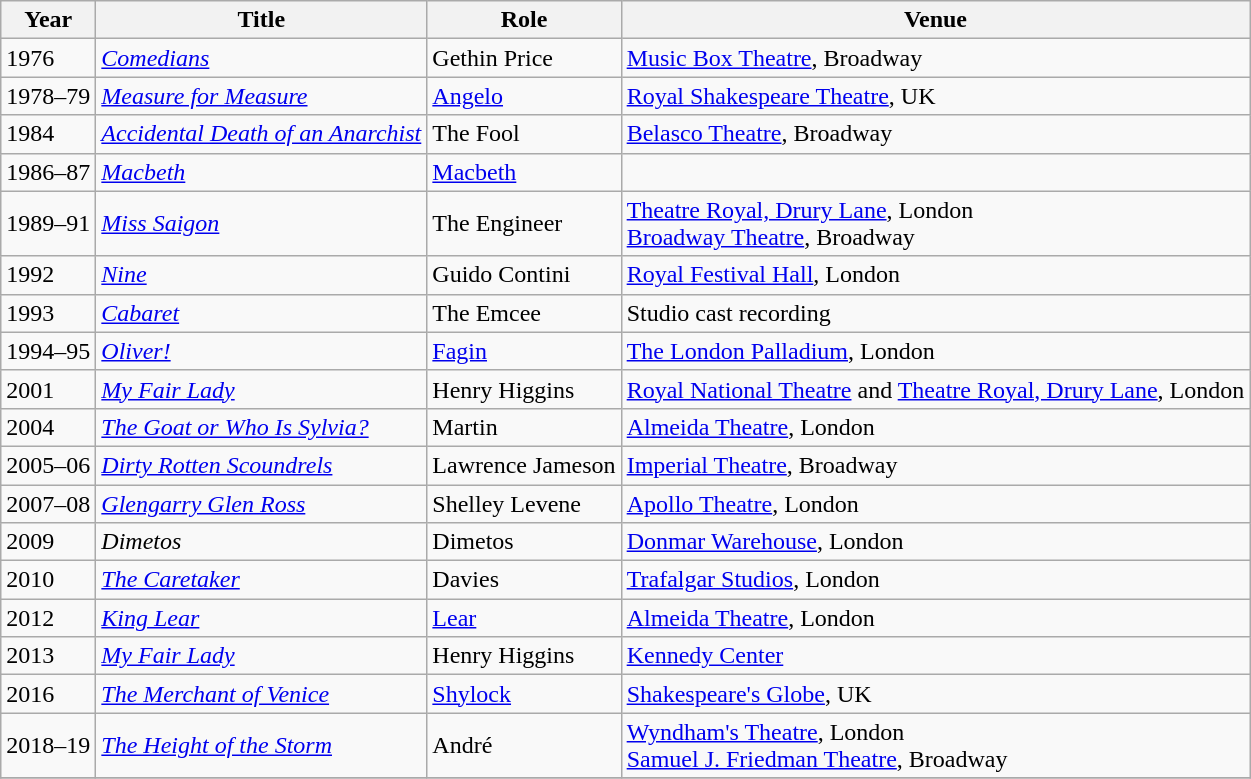<table class="wikitable sortable unsortable">
<tr>
<th>Year</th>
<th>Title</th>
<th>Role</th>
<th>Venue</th>
</tr>
<tr>
<td>1976</td>
<td><em><a href='#'>Comedians</a></em></td>
<td>Gethin Price</td>
<td><a href='#'>Music Box Theatre</a>, Broadway</td>
</tr>
<tr>
<td>1978–79</td>
<td><em><a href='#'>Measure for Measure</a></em></td>
<td><a href='#'>Angelo</a></td>
<td><a href='#'>Royal Shakespeare Theatre</a>, UK</td>
</tr>
<tr>
<td>1984</td>
<td><em><a href='#'>Accidental Death of an Anarchist</a></em></td>
<td>The Fool</td>
<td><a href='#'>Belasco Theatre</a>, Broadway</td>
</tr>
<tr>
<td>1986–87</td>
<td><em><a href='#'>Macbeth</a></em></td>
<td><a href='#'>Macbeth</a></td>
</tr>
<tr>
<td>1989–91</td>
<td><em><a href='#'>Miss Saigon</a></em></td>
<td>The Engineer</td>
<td><a href='#'>Theatre Royal, Drury Lane</a>, London <br> <a href='#'>Broadway Theatre</a>, Broadway</td>
</tr>
<tr>
<td>1992</td>
<td><em><a href='#'>Nine</a></em></td>
<td>Guido Contini</td>
<td><a href='#'>Royal Festival Hall</a>, London</td>
</tr>
<tr>
<td>1993</td>
<td><em><a href='#'>Cabaret</a></em></td>
<td>The Emcee</td>
<td>Studio cast recording</td>
</tr>
<tr>
<td>1994–95</td>
<td><em><a href='#'>Oliver!</a></em></td>
<td><a href='#'>Fagin</a></td>
<td><a href='#'>The London Palladium</a>, London</td>
</tr>
<tr>
<td>2001</td>
<td><em><a href='#'>My Fair Lady</a></em></td>
<td>Henry Higgins</td>
<td><a href='#'>Royal National Theatre</a> and <a href='#'>Theatre Royal, Drury Lane</a>, London</td>
</tr>
<tr>
<td>2004</td>
<td><em><a href='#'>The Goat or Who Is Sylvia?</a></em></td>
<td>Martin</td>
<td><a href='#'>Almeida Theatre</a>, London</td>
</tr>
<tr>
<td>2005–06</td>
<td><em><a href='#'>Dirty Rotten Scoundrels</a></em></td>
<td>Lawrence Jameson</td>
<td><a href='#'>Imperial Theatre</a>, Broadway</td>
</tr>
<tr>
<td>2007–08</td>
<td><em><a href='#'>Glengarry Glen Ross</a></em></td>
<td>Shelley Levene</td>
<td><a href='#'>Apollo Theatre</a>, London</td>
</tr>
<tr>
<td>2009</td>
<td><em>Dimetos</em></td>
<td>Dimetos</td>
<td><a href='#'>Donmar Warehouse</a>, London</td>
</tr>
<tr>
<td>2010</td>
<td><em><a href='#'>The Caretaker</a></em></td>
<td>Davies</td>
<td><a href='#'>Trafalgar Studios</a>, London</td>
</tr>
<tr>
<td>2012</td>
<td><em><a href='#'>King Lear</a></em></td>
<td><a href='#'>Lear</a></td>
<td><a href='#'>Almeida Theatre</a>, London</td>
</tr>
<tr>
<td>2013</td>
<td><em><a href='#'>My Fair Lady</a></em></td>
<td>Henry Higgins</td>
<td><a href='#'>Kennedy Center</a></td>
</tr>
<tr>
<td>2016</td>
<td><em><a href='#'>The Merchant of Venice</a></em></td>
<td><a href='#'>Shylock</a></td>
<td><a href='#'>Shakespeare's Globe</a>, UK</td>
</tr>
<tr>
<td>2018–19</td>
<td><em><a href='#'>The Height of the Storm</a></em></td>
<td>André</td>
<td><a href='#'>Wyndham's Theatre</a>, London <br> <a href='#'>Samuel J. Friedman Theatre</a>, Broadway</td>
</tr>
<tr>
</tr>
</table>
